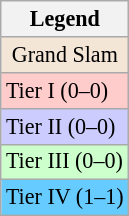<table class="wikitable" style=font-size:92%>
<tr>
<th>Legend</th>
</tr>
<tr>
<td align=center colspan=2 style="background:#f3e6d7;">Grand Slam</td>
</tr>
<tr>
<td style="background:#fcc;">Tier I (0–0)</td>
</tr>
<tr>
<td style="background:#ccf;">Tier II (0–0)</td>
</tr>
<tr>
<td style="background:#cfc;">Tier III (0–0)</td>
</tr>
<tr>
<td style="background:#6cf;">Tier IV (1–1)</td>
</tr>
</table>
